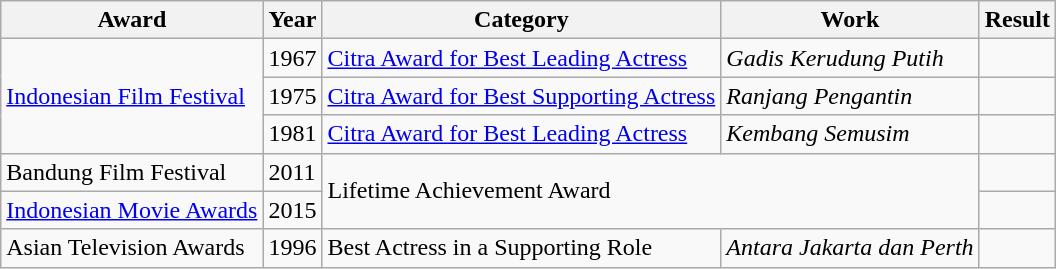<table class="wikitable sortable">
<tr>
<th>Award</th>
<th>Year</th>
<th>Category</th>
<th>Work</th>
<th>Result</th>
</tr>
<tr>
<td rowspan= "3"><a href='#'>Indonesian Film Festival</a></td>
<td>1967</td>
<td><a href='#'>Citra Award for Best Leading Actress</a></td>
<td><em>Gadis Kerudung Putih</em></td>
<td></td>
</tr>
<tr>
<td>1975</td>
<td><a href='#'>Citra Award for Best Supporting Actress</a></td>
<td><em>Ranjang Pengantin</em></td>
<td></td>
</tr>
<tr>
<td>1981</td>
<td><a href='#'>Citra Award for Best Leading Actress</a></td>
<td><em>Kembang Semusim</em></td>
<td></td>
</tr>
<tr>
<td>Bandung Film Festival</td>
<td>2011</td>
<td rowspan= "2" colspan="2">Lifetime Achievement Award</td>
<td></td>
</tr>
<tr>
<td><a href='#'>Indonesian Movie Awards</a></td>
<td>2015</td>
<td></td>
</tr>
<tr>
<td>Asian Television Awards</td>
<td>1996</td>
<td>Best Actress in a Supporting Role</td>
<td><em>Antara Jakarta dan Perth</em></td>
<td></td>
</tr>
</table>
